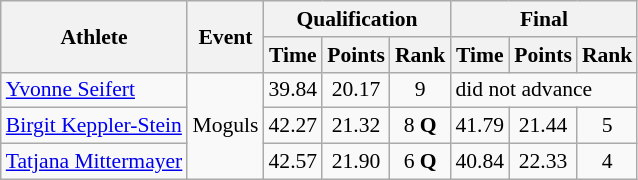<table class="wikitable" style="font-size:90%">
<tr>
<th rowspan="2">Athlete</th>
<th rowspan="2">Event</th>
<th colspan="3">Qualification</th>
<th colspan="3">Final</th>
</tr>
<tr>
<th>Time</th>
<th>Points</th>
<th>Rank</th>
<th>Time</th>
<th>Points</th>
<th>Rank</th>
</tr>
<tr>
<td><a href='#'>Yvonne Seifert</a></td>
<td rowspan="3">Moguls</td>
<td align="center">39.84</td>
<td align="center">20.17</td>
<td align="center">9</td>
<td colspan="3">did not advance</td>
</tr>
<tr>
<td><a href='#'>Birgit Keppler-Stein</a></td>
<td align="center">42.27</td>
<td align="center">21.32</td>
<td align="center">8 <strong>Q</strong></td>
<td align="center">41.79</td>
<td align="center">21.44</td>
<td align="center">5</td>
</tr>
<tr>
<td><a href='#'>Tatjana Mittermayer</a></td>
<td align="center">42.57</td>
<td align="center">21.90</td>
<td align="center">6 <strong>Q</strong></td>
<td align="center">40.84</td>
<td align="center">22.33</td>
<td align="center">4</td>
</tr>
</table>
